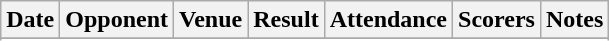<table class="wikitable">
<tr>
<th>Date</th>
<th>Opponent</th>
<th>Venue</th>
<th>Result</th>
<th>Attendance</th>
<th>Scorers</th>
<th>Notes</th>
</tr>
<tr>
</tr>
<tr style="background: #ffffdd;">
</tr>
<tr>
</tr>
<tr style="background: #ddffdd;">
</tr>
<tr>
</tr>
<tr style="background: #ddffdd;">
</tr>
<tr>
</tr>
<tr style="background: #ddffdd;">
</tr>
<tr style="background: #ffffdd;">
</tr>
<tr>
</tr>
<tr style="background: #ffffdd;">
</tr>
<tr>
</tr>
<tr style="background: #ddffdd;">
</tr>
<tr>
</tr>
<tr style="background: #ffffdd;">
</tr>
<tr>
</tr>
<tr style="background: #ffdddd;">
</tr>
<tr>
</tr>
<tr style="background: #ddffdd;">
</tr>
<tr>
</tr>
<tr style="background: #ffdddd;">
</tr>
<tr>
</tr>
<tr style="background: #ddffdd;">
</tr>
<tr>
</tr>
<tr style="background: #ffdddd;">
</tr>
<tr>
</tr>
<tr style="background: #ddffdd;">
</tr>
<tr>
</tr>
<tr style="background: #ddffdd;">
</tr>
<tr>
</tr>
<tr style="background: #ddffdd;">
</tr>
<tr>
</tr>
<tr style="background: #ffffdd;">
</tr>
<tr>
</tr>
<tr style="background: #ffdddd;">
</tr>
<tr>
</tr>
<tr style="background: #ddffdd;">
</tr>
<tr>
</tr>
<tr style="background: #ffffdd;">
</tr>
<tr>
</tr>
<tr style="background: #ffdddd;">
</tr>
<tr>
</tr>
<tr style="background: #ffffdd;">
</tr>
<tr>
</tr>
<tr style="background: #ddffdd;">
</tr>
<tr>
</tr>
<tr style="background: #ddffdd;">
</tr>
<tr>
</tr>
<tr style="background: #ddffdd;">
</tr>
<tr>
</tr>
<tr style="background: #ffdddd;">
</tr>
<tr>
</tr>
<tr style="background: #ddffdd;">
</tr>
<tr>
</tr>
<tr style="background: #ddffdd;">
</tr>
<tr>
</tr>
<tr style="background: #ddffdd;">
</tr>
<tr>
</tr>
<tr style="background: #ffffdd;">
</tr>
<tr>
</tr>
<tr style="background: #ffdddd;">
</tr>
<tr>
</tr>
<tr style="background: #ffdddd;">
</tr>
<tr>
</tr>
<tr style="background: #ffffdd;">
</tr>
<tr>
</tr>
<tr style="background: #ddffdd;">
</tr>
<tr>
</tr>
<tr style="background: #ddffdd;">
</tr>
<tr>
</tr>
<tr style="background: #ddffdd;">
</tr>
<tr>
</tr>
<tr style="background: #ddffdd;">
</tr>
<tr>
</tr>
<tr style="background: #ddffdd;">
</tr>
<tr>
</tr>
<tr style="background: #ddffdd;">
</tr>
<tr>
</tr>
<tr style="background: #ddffdd;">
</tr>
<tr>
</tr>
<tr style="background: #ddffdd;">
</tr>
<tr>
</tr>
<tr style="background: #ddffdd;">
</tr>
<tr>
</tr>
<tr style="background: #ffffdd;">
</tr>
<tr>
</tr>
<tr style="background: #ddffdd;">
</tr>
<tr>
</tr>
<tr style="background: #ffffdd;">
</tr>
<tr>
</tr>
<tr style="background: #ffffdd;">
</tr>
</table>
